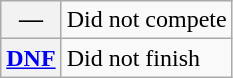<table class="wikitable">
<tr>
<th scope="row">—</th>
<td>Did not compete</td>
</tr>
<tr>
<th scope="row"><a href='#'>DNF</a></th>
<td>Did not finish</td>
</tr>
</table>
